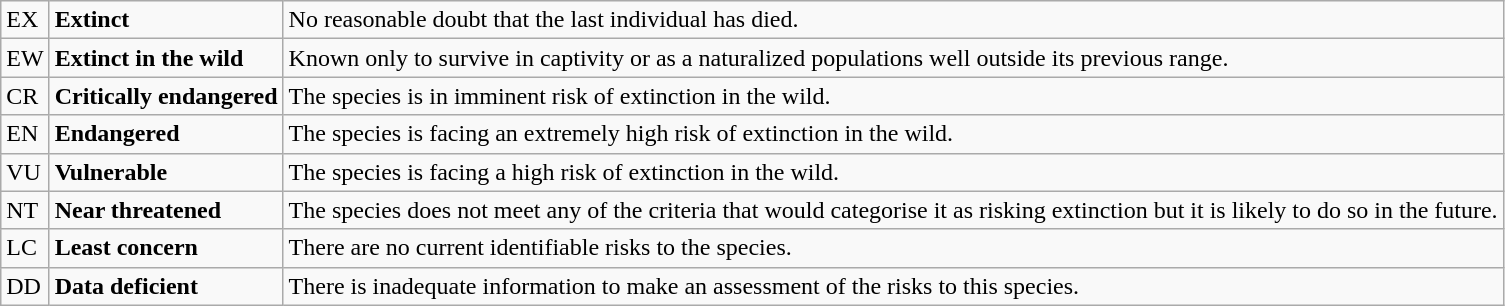<table class="wikitable" style="text-align:left">
<tr>
<td>EX</td>
<td><strong>Extinct</strong></td>
<td>No reasonable doubt that the last individual has died.</td>
</tr>
<tr>
<td>EW</td>
<td><strong>Extinct in the wild</strong></td>
<td>Known only to survive in captivity or as a naturalized populations well outside its previous range.</td>
</tr>
<tr>
<td>CR</td>
<td><strong>Critically endangered</strong></td>
<td>The species is in imminent risk of extinction in the wild.</td>
</tr>
<tr>
<td>EN</td>
<td><strong>Endangered</strong></td>
<td>The species is facing an extremely high risk of extinction in the wild.</td>
</tr>
<tr>
<td>VU</td>
<td><strong>Vulnerable</strong></td>
<td>The species is facing a high risk of extinction in the wild.</td>
</tr>
<tr>
<td>NT</td>
<td><strong>Near threatened</strong></td>
<td>The species does not meet any of the criteria that would categorise it as risking extinction but it is likely to do so in the future.</td>
</tr>
<tr>
<td>LC</td>
<td><strong>Least concern</strong></td>
<td>There are no current identifiable risks to the species.</td>
</tr>
<tr>
<td>DD</td>
<td><strong>Data deficient</strong></td>
<td>There is inadequate information to make an assessment of the risks to this species.</td>
</tr>
</table>
